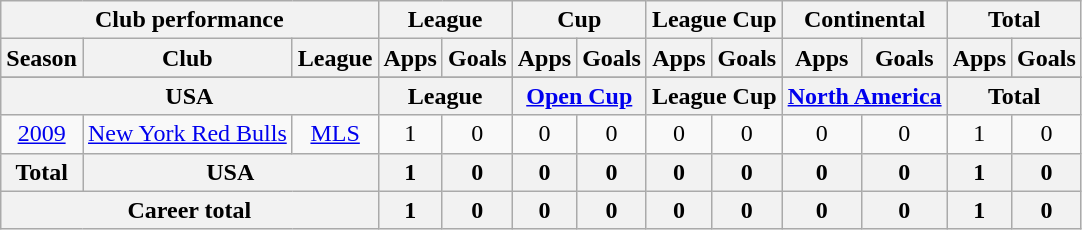<table class="wikitable" style="text-align:center">
<tr>
<th colspan=3>Club performance</th>
<th colspan=2>League</th>
<th colspan=2>Cup</th>
<th colspan=2>League Cup</th>
<th colspan=2>Continental</th>
<th colspan=2>Total</th>
</tr>
<tr>
<th>Season</th>
<th>Club</th>
<th>League</th>
<th>Apps</th>
<th>Goals</th>
<th>Apps</th>
<th>Goals</th>
<th>Apps</th>
<th>Goals</th>
<th>Apps</th>
<th>Goals</th>
<th>Apps</th>
<th>Goals</th>
</tr>
<tr>
</tr>
<tr>
<th colspan=3>USA</th>
<th colspan=2>League</th>
<th colspan=2><a href='#'>Open Cup</a></th>
<th colspan=2>League Cup</th>
<th colspan=2><a href='#'>North America</a></th>
<th colspan=2>Total</th>
</tr>
<tr>
<td><a href='#'>2009</a></td>
<td><a href='#'>New York Red Bulls</a></td>
<td><a href='#'>MLS</a></td>
<td>1</td>
<td>0</td>
<td>0</td>
<td>0</td>
<td>0</td>
<td>0</td>
<td>0</td>
<td>0</td>
<td>1</td>
<td>0</td>
</tr>
<tr>
<th rowspan=1>Total</th>
<th colspan=2>USA</th>
<th>1</th>
<th>0</th>
<th>0</th>
<th>0</th>
<th>0</th>
<th>0</th>
<th>0</th>
<th>0</th>
<th>1</th>
<th>0</th>
</tr>
<tr>
<th colspan=3>Career total</th>
<th>1</th>
<th>0</th>
<th>0</th>
<th>0</th>
<th>0</th>
<th>0</th>
<th>0</th>
<th>0</th>
<th>1</th>
<th>0</th>
</tr>
</table>
